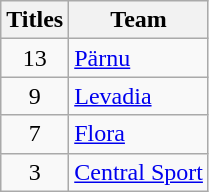<table class="wikitable">
<tr>
<th>Titles</th>
<th>Team</th>
</tr>
<tr>
<td align=center>13</td>
<td><a href='#'>Pärnu</a></td>
</tr>
<tr>
<td align=center>9</td>
<td><a href='#'>Levadia</a></td>
</tr>
<tr>
<td align=center>7</td>
<td><a href='#'>Flora</a></td>
</tr>
<tr>
<td align=center>3</td>
<td><a href='#'>Central Sport</a></td>
</tr>
</table>
